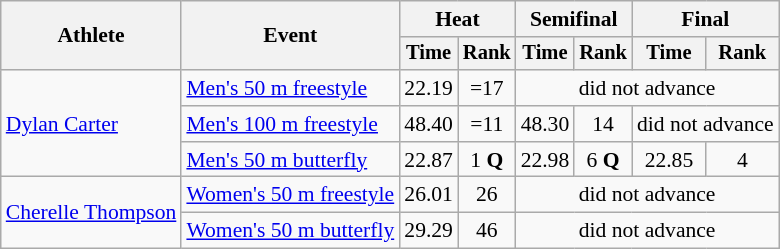<table class=wikitable style="font-size:90%">
<tr>
<th rowspan="2">Athlete</th>
<th rowspan="2">Event</th>
<th colspan="2">Heat</th>
<th colspan="2">Semifinal</th>
<th colspan="2">Final</th>
</tr>
<tr style="font-size:95%">
<th>Time</th>
<th>Rank</th>
<th>Time</th>
<th>Rank</th>
<th>Time</th>
<th>Rank</th>
</tr>
<tr align=center>
<td align=left rowspan=3><a href='#'>Dylan Carter</a></td>
<td align=left><a href='#'>Men's 50 m freestyle</a></td>
<td>22.19</td>
<td>=17</td>
<td colspan=4>did not advance</td>
</tr>
<tr align=center>
<td align=left><a href='#'>Men's 100 m freestyle</a></td>
<td>48.40</td>
<td>=11</td>
<td>48.30</td>
<td>14</td>
<td colspan=2>did not advance</td>
</tr>
<tr align=center>
<td align=left><a href='#'>Men's 50 m butterfly</a></td>
<td>22.87</td>
<td>1 <strong>Q</strong></td>
<td>22.98</td>
<td>6 <strong>Q</strong></td>
<td>22.85</td>
<td>4</td>
</tr>
<tr align=center>
<td align=left rowspan=2><a href='#'>Cherelle Thompson</a></td>
<td align=left><a href='#'>Women's 50 m freestyle</a></td>
<td>26.01</td>
<td>26</td>
<td colspan=4>did not advance</td>
</tr>
<tr align=center>
<td align=left><a href='#'>Women's 50 m butterfly</a></td>
<td>29.29</td>
<td>46</td>
<td colspan=4>did not advance</td>
</tr>
</table>
